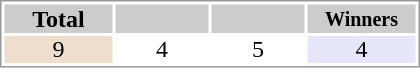<table style="border: 1px solid #999; background-color:#FFFFFF; line-height:16px; text-align:center">
<tr>
<th style="background-color: #ccc;" width="70">Total</th>
<th style="background-color: #ccc;" width="60"><small></small></th>
<th style="background-color: #ccc;" width="60"><small></small></th>
<th style="background-color: #ccc;" width="70"><small>Winners</small></th>
</tr>
<tr>
<td bgcolor=#EFDECD>9</td>
<td>4</td>
<td>5</td>
<td bgcolor="#E6E6FA">4</td>
</tr>
</table>
